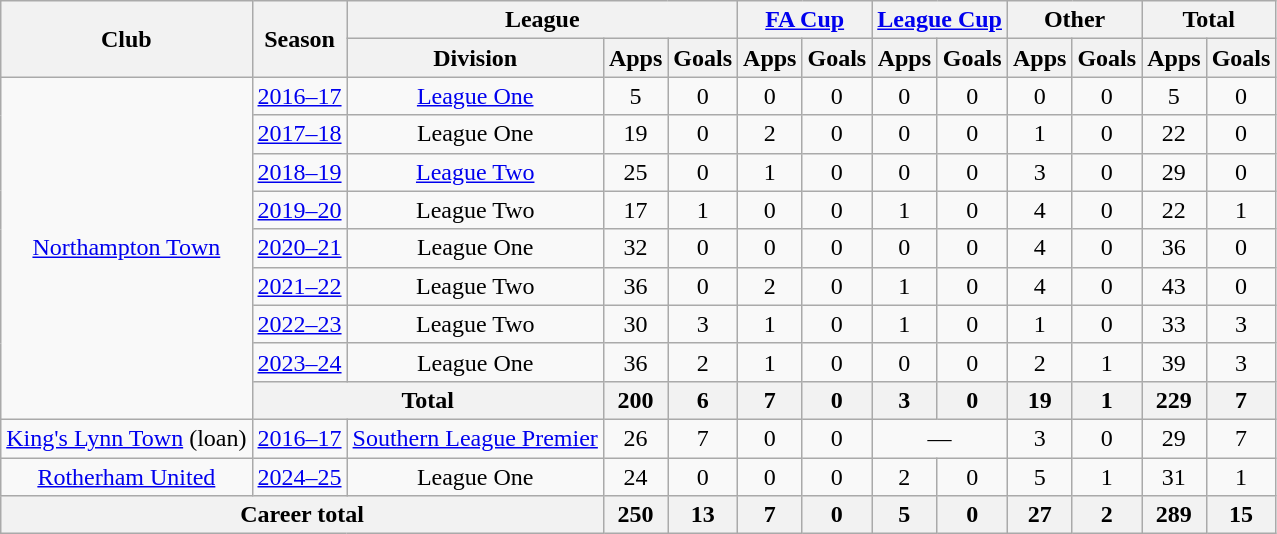<table class="wikitable" style="text-align:center">
<tr>
<th rowspan="2">Club</th>
<th rowspan="2">Season</th>
<th colspan="3">League</th>
<th colspan="2"><a href='#'>FA Cup</a></th>
<th colspan="2"><a href='#'>League Cup</a></th>
<th colspan="2">Other</th>
<th colspan="2">Total</th>
</tr>
<tr>
<th>Division</th>
<th>Apps</th>
<th>Goals</th>
<th>Apps</th>
<th>Goals</th>
<th>Apps</th>
<th>Goals</th>
<th>Apps</th>
<th>Goals</th>
<th>Apps</th>
<th>Goals</th>
</tr>
<tr>
<td rowspan="9"><a href='#'>Northampton Town</a></td>
<td><a href='#'>2016–17</a></td>
<td><a href='#'>League One</a></td>
<td>5</td>
<td>0</td>
<td>0</td>
<td>0</td>
<td>0</td>
<td>0</td>
<td>0</td>
<td>0</td>
<td>5</td>
<td>0</td>
</tr>
<tr>
<td><a href='#'>2017–18</a></td>
<td>League One</td>
<td>19</td>
<td>0</td>
<td>2</td>
<td>0</td>
<td>0</td>
<td>0</td>
<td>1</td>
<td>0</td>
<td>22</td>
<td>0</td>
</tr>
<tr>
<td><a href='#'>2018–19</a></td>
<td><a href='#'>League Two</a></td>
<td>25</td>
<td>0</td>
<td>1</td>
<td>0</td>
<td>0</td>
<td>0</td>
<td>3</td>
<td>0</td>
<td>29</td>
<td>0</td>
</tr>
<tr>
<td><a href='#'>2019–20</a></td>
<td>League Two</td>
<td>17</td>
<td>1</td>
<td>0</td>
<td>0</td>
<td>1</td>
<td>0</td>
<td>4</td>
<td>0</td>
<td>22</td>
<td>1</td>
</tr>
<tr>
<td><a href='#'>2020–21</a></td>
<td>League One</td>
<td>32</td>
<td>0</td>
<td>0</td>
<td>0</td>
<td>0</td>
<td>0</td>
<td>4</td>
<td>0</td>
<td>36</td>
<td>0</td>
</tr>
<tr>
<td><a href='#'>2021–22</a></td>
<td>League Two</td>
<td>36</td>
<td>0</td>
<td>2</td>
<td>0</td>
<td>1</td>
<td>0</td>
<td>4</td>
<td>0</td>
<td>43</td>
<td>0</td>
</tr>
<tr>
<td><a href='#'>2022–23</a></td>
<td>League Two</td>
<td>30</td>
<td>3</td>
<td>1</td>
<td>0</td>
<td>1</td>
<td>0</td>
<td>1</td>
<td>0</td>
<td>33</td>
<td>3</td>
</tr>
<tr>
<td><a href='#'>2023–24</a></td>
<td>League One</td>
<td>36</td>
<td>2</td>
<td>1</td>
<td>0</td>
<td>0</td>
<td>0</td>
<td>2</td>
<td>1</td>
<td>39</td>
<td>3</td>
</tr>
<tr>
<th colspan="2">Total</th>
<th>200</th>
<th>6</th>
<th>7</th>
<th>0</th>
<th>3</th>
<th>0</th>
<th>19</th>
<th>1</th>
<th>229</th>
<th>7</th>
</tr>
<tr>
<td><a href='#'>King's Lynn Town</a> (loan)</td>
<td><a href='#'>2016–17</a></td>
<td><a href='#'>Southern League Premier</a></td>
<td>26</td>
<td>7</td>
<td>0</td>
<td>0</td>
<td colspan="2">—</td>
<td>3</td>
<td>0</td>
<td>29</td>
<td>7</td>
</tr>
<tr>
<td><a href='#'>Rotherham United</a></td>
<td><a href='#'>2024–25</a></td>
<td>League One</td>
<td>24</td>
<td>0</td>
<td>0</td>
<td>0</td>
<td>2</td>
<td>0</td>
<td>5</td>
<td>1</td>
<td>31</td>
<td>1</td>
</tr>
<tr>
<th colspan="3">Career total</th>
<th>250</th>
<th>13</th>
<th>7</th>
<th>0</th>
<th>5</th>
<th>0</th>
<th>27</th>
<th>2</th>
<th>289</th>
<th>15</th>
</tr>
</table>
